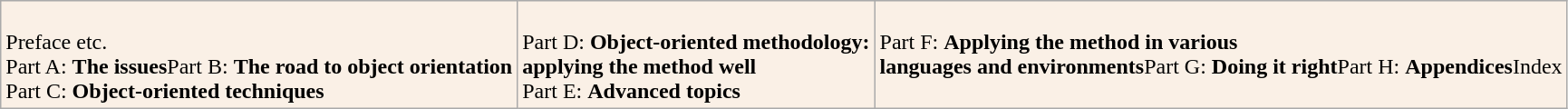<table class="wikitable" style="background:linen">
<tr>
<td valign="top"><br>Preface etc.<br>
Part A: <strong>The issues</strong>Part B: <strong>The road to object orientation</strong><br>Part C: <strong>Object-oriented techniques</strong><br></td>
<td valign="top"><br>Part D: <strong>Object-oriented methodology:</strong><br>
<strong>applying the method well</strong><br>Part E: <strong>Advanced topics</strong></td>
<td valign="top"><br>Part F: <strong>Applying the method in various</strong><br>
<strong>languages and environments</strong>Part G: <strong>Doing it right</strong>Part H: <strong>Appendices</strong>Index</td>
</tr>
</table>
